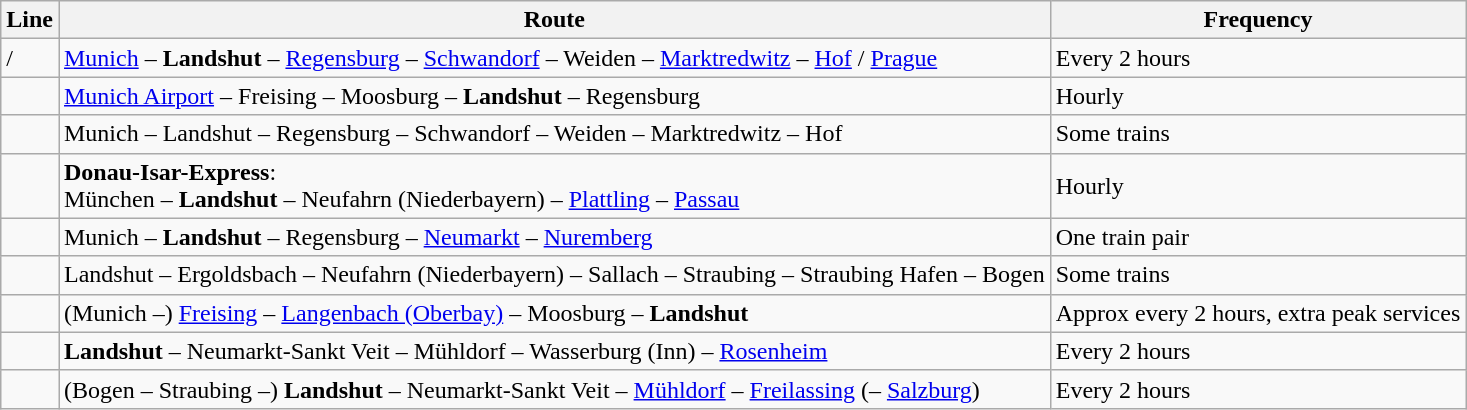<table class="wikitable">
<tr>
<th>Line</th>
<th>Route</th>
<th>Frequency</th>
</tr>
<tr>
<td>/</td>
<td><a href='#'>Munich</a> – <strong>Landshut</strong> – <a href='#'>Regensburg</a> – <a href='#'>Schwandorf</a> – Weiden – <a href='#'>Marktredwitz</a> – <a href='#'>Hof</a> / <a href='#'>Prague</a></td>
<td>Every 2 hours</td>
</tr>
<tr>
<td></td>
<td><a href='#'>Munich Airport</a> – Freising – Moosburg – <strong>Landshut</strong> – Regensburg</td>
<td>Hourly</td>
</tr>
<tr>
<td></td>
<td>Munich – Landshut – Regensburg – Schwandorf – Weiden – Marktredwitz – Hof</td>
<td>Some trains</td>
</tr>
<tr>
<td></td>
<td><strong>Donau-Isar-Express</strong>:<br>München – <strong>Landshut</strong> – Neufahrn (Niederbayern) – <a href='#'>Plattling</a> – <a href='#'>Passau</a></td>
<td>Hourly</td>
</tr>
<tr>
<td></td>
<td>Munich – <strong>Landshut</strong> – Regensburg – <a href='#'>Neumarkt</a> – <a href='#'>Nuremberg</a></td>
<td>One train pair</td>
</tr>
<tr>
<td></td>
<td>Landshut – Ergoldsbach – Neufahrn (Niederbayern) – Sallach – Straubing – Straubing Hafen – Bogen</td>
<td>Some trains</td>
</tr>
<tr>
<td></td>
<td>(Munich –) <a href='#'>Freising</a> – <a href='#'>Langenbach (Oberbay)</a> – Moosburg – <strong>Landshut</strong></td>
<td>Approx every 2 hours, extra peak services</td>
</tr>
<tr>
<td></td>
<td><strong>Landshut</strong> – Neumarkt-Sankt Veit – Mühldorf – Wasserburg (Inn) – <a href='#'>Rosenheim</a></td>
<td>Every 2 hours</td>
</tr>
<tr>
<td></td>
<td>(Bogen – Straubing –) <strong>Landshut</strong> – Neumarkt-Sankt Veit – <a href='#'>Mühldorf</a> – <a href='#'>Freilassing</a> (– <a href='#'>Salzburg</a>)</td>
<td>Every 2 hours</td>
</tr>
</table>
